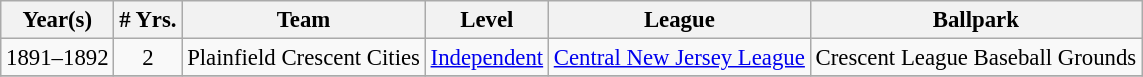<table class="wikitable" style="text-align:center; font-size: 95%;">
<tr>
<th>Year(s)</th>
<th># Yrs.</th>
<th>Team</th>
<th>Level</th>
<th>League</th>
<th>Ballpark</th>
</tr>
<tr>
<td>1891–1892</td>
<td>2</td>
<td>Plainfield Crescent Cities</td>
<td><a href='#'>Independent</a></td>
<td><a href='#'>Central New Jersey League</a></td>
<td>Crescent League Baseball Grounds</td>
</tr>
<tr>
</tr>
</table>
